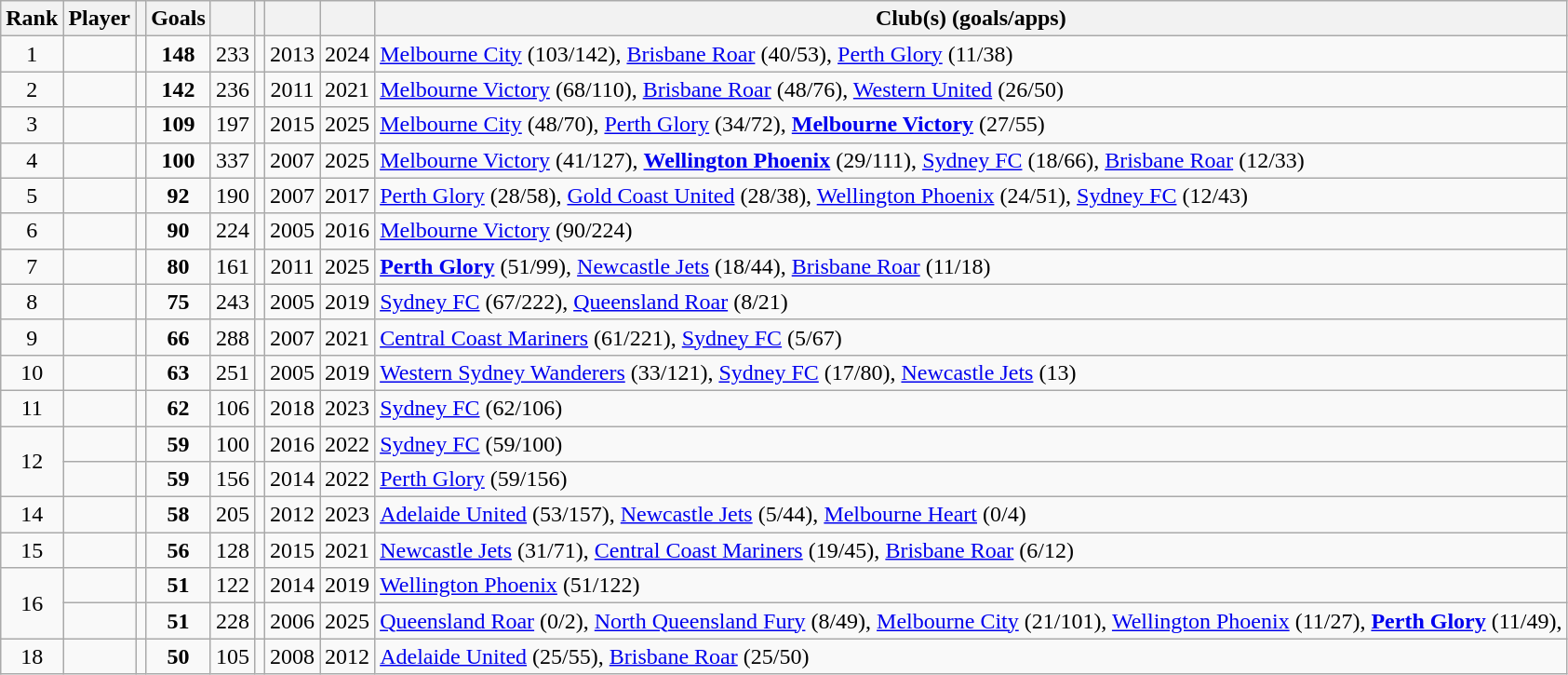<table class="wikitable sortable" style="text-align:center">
<tr>
<th scope="col">Rank</th>
<th scope="col">Player</th>
<th scope="col"></th>
<th scope="col">Goals</th>
<th scope="col"></th>
<th scope="col"></th>
<th scope="col"></th>
<th scope="col"></th>
<th class="unsortable">Club(s) (goals/apps)</th>
</tr>
<tr valign="top">
<td>1</td>
<td align="left"><em></em></td>
<td></td>
<td><strong>148</strong></td>
<td>233</td>
<td></td>
<td>2013</td>
<td>2024</td>
<td style="text-align:left"><a href='#'>Melbourne City</a> (103/142), <a href='#'>Brisbane Roar</a> (40/53), <a href='#'>Perth Glory</a> (11/38)</td>
</tr>
<tr>
<td>2</td>
<td align="left"></td>
<td></td>
<td><strong>142</strong></td>
<td>236</td>
<td></td>
<td>2011</td>
<td>2021</td>
<td style="text-align:left"><a href='#'>Melbourne Victory</a> (68/110), <a href='#'>Brisbane Roar</a> (48/76), <a href='#'>Western United</a> (26/50)</td>
</tr>
<tr>
<td>3</td>
<td align="left"><strong></strong></td>
<td></td>
<td><strong>109</strong></td>
<td>197</td>
<td></td>
<td>2015</td>
<td>2025</td>
<td style="text-align:left"><a href='#'>Melbourne City</a> (48/70), <a href='#'>Perth Glory</a> (34/72), <strong><a href='#'>Melbourne Victory</a></strong> (27/55)</td>
</tr>
<tr>
<td>4</td>
<td align="left"><strong></strong></td>
<td></td>
<td><strong>100</strong></td>
<td>337</td>
<td></td>
<td>2007</td>
<td>2025</td>
<td style="text-align:left"><a href='#'>Melbourne Victory</a> (41/127), <strong><a href='#'>Wellington Phoenix</a></strong> (29/111), <a href='#'>Sydney FC</a> (18/66), <a href='#'>Brisbane Roar</a> (12/33)</td>
</tr>
<tr>
<td>5</td>
<td align="left"></td>
<td></td>
<td><strong>92</strong></td>
<td>190</td>
<td></td>
<td>2007</td>
<td>2017</td>
<td style="text-align:left"><a href='#'>Perth Glory</a> (28/58), <a href='#'>Gold Coast United</a> (28/38), <a href='#'>Wellington Phoenix</a> (24/51), <a href='#'>Sydney FC</a> (12/43)</td>
</tr>
<tr>
<td>6</td>
<td align="left"></td>
<td></td>
<td><strong>90</strong></td>
<td>224</td>
<td></td>
<td>2005</td>
<td>2016</td>
<td style="text-align:left"><a href='#'>Melbourne Victory</a> (90/224)</td>
</tr>
<tr>
<td>7</td>
<td align="left"><strong></strong></td>
<td></td>
<td><strong>80</strong></td>
<td>161</td>
<td></td>
<td>2011</td>
<td>2025</td>
<td style="text-align:left"><strong><a href='#'>Perth Glory</a></strong> (51/99), <a href='#'>Newcastle Jets</a> (18/44), <a href='#'>Brisbane Roar</a> (11/18)</td>
</tr>
<tr>
<td>8</td>
<td align="left"></td>
<td></td>
<td><strong>75</strong></td>
<td>243</td>
<td></td>
<td>2005</td>
<td>2019</td>
<td style="text-align:left"><a href='#'>Sydney FC</a> (67/222), <a href='#'>Queensland Roar</a> (8/21)</td>
</tr>
<tr>
<td>9</td>
<td align="left"></td>
<td></td>
<td><strong>66</strong></td>
<td>288</td>
<td></td>
<td>2007</td>
<td>2021</td>
<td style="text-align:left"><a href='#'>Central Coast Mariners</a> (61/221), <a href='#'>Sydney FC</a> (5/67)</td>
</tr>
<tr>
<td>10</td>
<td align="left"></td>
<td></td>
<td><strong>63</strong></td>
<td>251</td>
<td></td>
<td>2005</td>
<td>2019</td>
<td style="text-align:left"><a href='#'>Western Sydney Wanderers</a> (33/121), <a href='#'>Sydney FC</a> (17/80), <a href='#'>Newcastle Jets</a> (13)</td>
</tr>
<tr>
<td>11</td>
<td align="left"></td>
<td></td>
<td><strong>62</strong></td>
<td>106</td>
<td></td>
<td>2018</td>
<td>2023</td>
<td style="text-align:left"><a href='#'>Sydney FC</a> (62/106)</td>
</tr>
<tr>
<td rowspan="2">12</td>
<td align="left"></td>
<td></td>
<td><strong>59</strong></td>
<td>100</td>
<td></td>
<td>2016</td>
<td>2022</td>
<td style="text-align:left"><a href='#'>Sydney FC</a> (59/100)</td>
</tr>
<tr>
<td align="left"></td>
<td></td>
<td><strong>59</strong></td>
<td>156</td>
<td></td>
<td>2014</td>
<td>2022</td>
<td style="text-align:left"><a href='#'>Perth Glory</a> (59/156)</td>
</tr>
<tr>
<td>14</td>
<td align="left"><em></em></td>
<td></td>
<td><strong>58</strong></td>
<td>205</td>
<td></td>
<td>2012</td>
<td>2023</td>
<td style="text-align:left"><a href='#'>Adelaide United</a> (53/157), <a href='#'>Newcastle Jets</a> (5/44), <a href='#'>Melbourne Heart</a> (0/4)</td>
</tr>
<tr>
<td>15</td>
<td align="left"></td>
<td></td>
<td><strong>56</strong></td>
<td>128</td>
<td></td>
<td>2015</td>
<td>2021</td>
<td style="text-align:left"><a href='#'>Newcastle Jets</a> (31/71), <a href='#'>Central Coast Mariners</a> (19/45), <a href='#'>Brisbane Roar</a> (6/12)</td>
</tr>
<tr>
<td rowspan="2">16</td>
<td align="left"><em></em></td>
<td></td>
<td><strong>51</strong></td>
<td>122</td>
<td></td>
<td>2014</td>
<td>2019</td>
<td style="text-align:left"><a href='#'>Wellington Phoenix</a> (51/122)</td>
</tr>
<tr>
<td align="left"><strong></strong></td>
<td></td>
<td><strong>51</strong></td>
<td>228</td>
<td></td>
<td>2006</td>
<td>2025</td>
<td style="text-align:left"><a href='#'>Queensland Roar</a> (0/2), <a href='#'>North Queensland Fury</a> (8/49), <a href='#'>Melbourne City</a> (21/101), <a href='#'>Wellington Phoenix</a> (11/27), <strong><a href='#'>Perth Glory</a></strong> (11/49),</td>
</tr>
<tr>
<td>18</td>
<td align="left"></td>
<td></td>
<td><strong>50</strong></td>
<td>105</td>
<td></td>
<td>2008</td>
<td>2012</td>
<td style="text-align:left"><a href='#'>Adelaide United</a> (25/55), <a href='#'>Brisbane Roar</a> (25/50)</td>
</tr>
</table>
